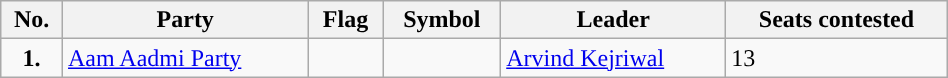<table class="wikitable" width="50%">
<tr>
<th>No.</th>
<th>Party</th>
<th>Flag</th>
<th>Symbol</th>
<th>Leader</th>
<th>Seats contested</th>
</tr>
<tr>
<td ! style="text-align:center; background:"><strong>1.</strong></td>
<td><a href='#'>Aam Aadmi Party</a></td>
<td></td>
<td></td>
<td><a href='#'>Arvind Kejriwal</a></td>
<td>13</td>
</tr>
</table>
